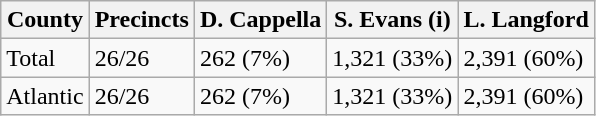<table class="wikitable">
<tr>
<th>County</th>
<th>Precincts</th>
<th>D. Cappella</th>
<th>S. Evans (i)</th>
<th>L. Langford</th>
</tr>
<tr>
<td>Total</td>
<td>26/26</td>
<td>262 (7%)</td>
<td>1,321 (33%)</td>
<td>2,391 (60%)</td>
</tr>
<tr>
<td>Atlantic</td>
<td>26/26</td>
<td>262 (7%)</td>
<td>1,321 (33%)</td>
<td>2,391 (60%)</td>
</tr>
</table>
